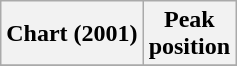<table class="wikitable sortable plainrowheaders" style="text-align:center">
<tr>
<th scope="col">Chart (2001)</th>
<th scope="col">Peak<br>position</th>
</tr>
<tr>
</tr>
</table>
